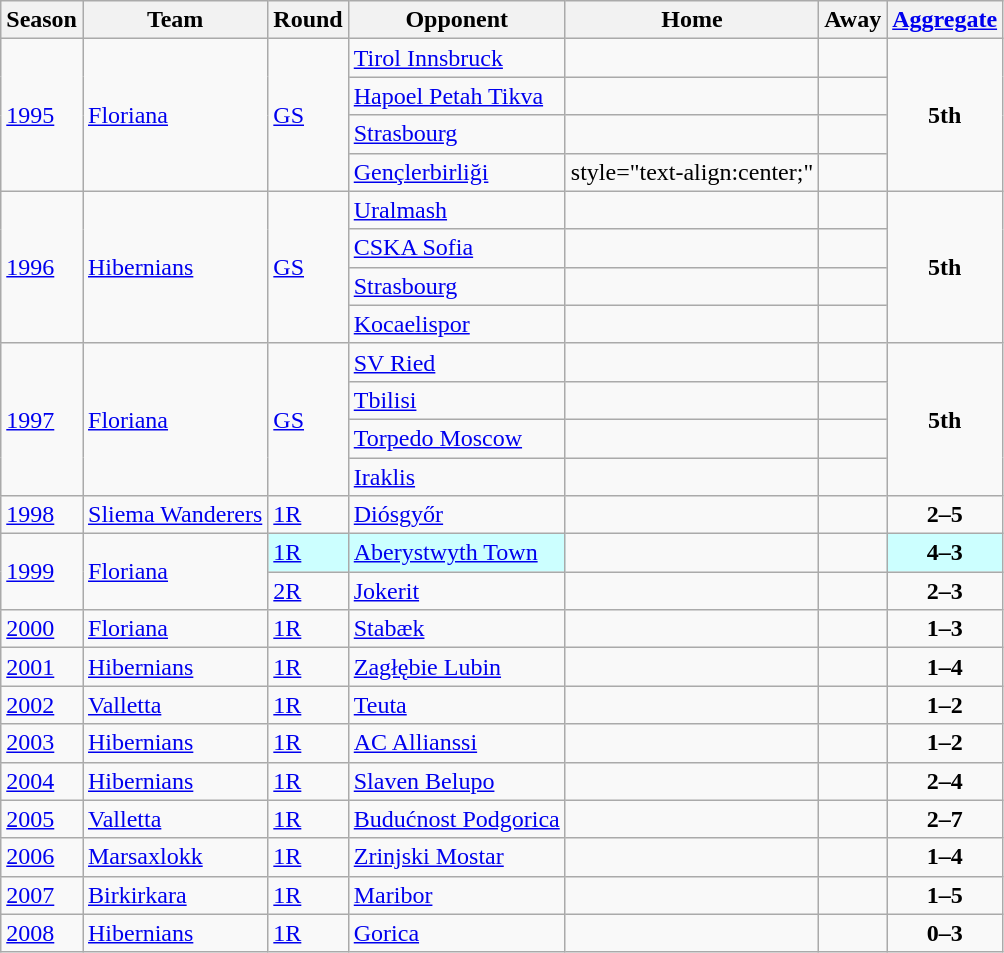<table class="wikitable">
<tr>
<th>Season</th>
<th>Team</th>
<th>Round</th>
<th>Opponent</th>
<th>Home</th>
<th>Away</th>
<th><a href='#'>Aggregate</a></th>
</tr>
<tr>
<td rowspan="4"><a href='#'>1995</a></td>
<td rowspan="4"><a href='#'>Floriana</a></td>
<td rowspan="4"><a href='#'>GS</a></td>
<td> <a href='#'>Tirol Innsbruck</a></td>
<td></td>
<td></td>
<td rowspan="4" align="center"><strong>5th</strong></td>
</tr>
<tr>
<td> <a href='#'>Hapoel Petah Tikva</a></td>
<td></td>
<td></td>
</tr>
<tr>
<td> <a href='#'>Strasbourg</a></td>
<td></td>
<td></td>
</tr>
<tr>
<td> <a href='#'>Gençlerbirliği</a></td>
<td>style="text-align:center;" </td>
<td></td>
</tr>
<tr>
<td rowspan="4"><a href='#'>1996</a></td>
<td rowspan="4"><a href='#'>Hibernians</a></td>
<td rowspan="4"><a href='#'>GS</a></td>
<td> <a href='#'>Uralmash</a></td>
<td></td>
<td></td>
<td rowspan="4" align="center"><strong>5th</strong></td>
</tr>
<tr>
<td> <a href='#'>CSKA Sofia</a></td>
<td></td>
<td></td>
</tr>
<tr>
<td> <a href='#'>Strasbourg</a></td>
<td></td>
<td></td>
</tr>
<tr>
<td> <a href='#'>Kocaelispor</a></td>
<td></td>
<td></td>
</tr>
<tr>
<td rowspan="4"><a href='#'>1997</a></td>
<td rowspan="4"><a href='#'>Floriana</a></td>
<td rowspan="4"><a href='#'>GS</a></td>
<td> <a href='#'>SV Ried</a></td>
<td></td>
<td></td>
<td rowspan="4" align="center"><strong>5th</strong></td>
</tr>
<tr>
<td> <a href='#'>Tbilisi</a></td>
<td></td>
<td></td>
</tr>
<tr>
<td> <a href='#'>Torpedo Moscow</a></td>
<td></td>
<td></td>
</tr>
<tr>
<td> <a href='#'>Iraklis</a></td>
<td></td>
<td></td>
</tr>
<tr>
<td><a href='#'>1998</a></td>
<td><a href='#'>Sliema Wanderers</a></td>
<td><a href='#'>1R</a></td>
<td> <a href='#'>Diósgyőr</a></td>
<td></td>
<td></td>
<td align="center"><strong>2–5</strong></td>
</tr>
<tr>
<td rowspan="2"><a href='#'>1999</a></td>
<td rowspan="2"><a href='#'>Floriana</a></td>
<td style="background-color:#CFF"><a href='#'>1R</a></td>
<td style="background-color:#CFF"> <a href='#'>Aberystwyth Town</a></td>
<td></td>
<td></td>
<td align=center style="background-color:#CFF"><strong>4–3</strong></td>
</tr>
<tr>
<td><a href='#'>2R</a></td>
<td> <a href='#'>Jokerit</a></td>
<td></td>
<td></td>
<td align="center"><strong>2–3</strong></td>
</tr>
<tr>
<td><a href='#'>2000</a></td>
<td><a href='#'>Floriana</a></td>
<td><a href='#'>1R</a></td>
<td> <a href='#'>Stabæk</a></td>
<td></td>
<td></td>
<td align="center"><strong>1–3</strong></td>
</tr>
<tr>
<td><a href='#'>2001</a></td>
<td><a href='#'>Hibernians</a></td>
<td><a href='#'>1R</a></td>
<td> <a href='#'>Zagłębie Lubin</a></td>
<td></td>
<td></td>
<td align="center"><strong>1–4</strong></td>
</tr>
<tr>
<td><a href='#'>2002</a></td>
<td><a href='#'>Valletta</a></td>
<td><a href='#'>1R</a></td>
<td> <a href='#'>Teuta</a></td>
<td></td>
<td></td>
<td align="center"><strong>1–2</strong></td>
</tr>
<tr>
<td><a href='#'>2003</a></td>
<td><a href='#'>Hibernians</a></td>
<td><a href='#'>1R</a></td>
<td> <a href='#'>AC Allianssi</a></td>
<td></td>
<td></td>
<td align="center"><strong>1–2</strong></td>
</tr>
<tr>
<td><a href='#'>2004</a></td>
<td><a href='#'>Hibernians</a></td>
<td><a href='#'>1R</a></td>
<td> <a href='#'>Slaven Belupo</a></td>
<td></td>
<td></td>
<td align="center"><strong>2–4</strong></td>
</tr>
<tr>
<td><a href='#'>2005</a></td>
<td><a href='#'>Valletta</a></td>
<td><a href='#'>1R</a></td>
<td> <a href='#'>Budućnost Podgorica</a></td>
<td></td>
<td></td>
<td align="center"><strong>2–7</strong></td>
</tr>
<tr>
<td><a href='#'>2006</a></td>
<td><a href='#'>Marsaxlokk</a></td>
<td><a href='#'>1R</a></td>
<td> <a href='#'>Zrinjski Mostar</a></td>
<td></td>
<td></td>
<td align="center"><strong>1–4</strong></td>
</tr>
<tr>
<td><a href='#'>2007</a></td>
<td><a href='#'>Birkirkara</a></td>
<td><a href='#'>1R</a></td>
<td> <a href='#'>Maribor</a></td>
<td></td>
<td></td>
<td align="center"><strong>1–5</strong></td>
</tr>
<tr>
<td><a href='#'>2008</a></td>
<td><a href='#'>Hibernians</a></td>
<td><a href='#'>1R</a></td>
<td> <a href='#'>Gorica</a></td>
<td></td>
<td></td>
<td align="center"><strong>0–3</strong></td>
</tr>
</table>
